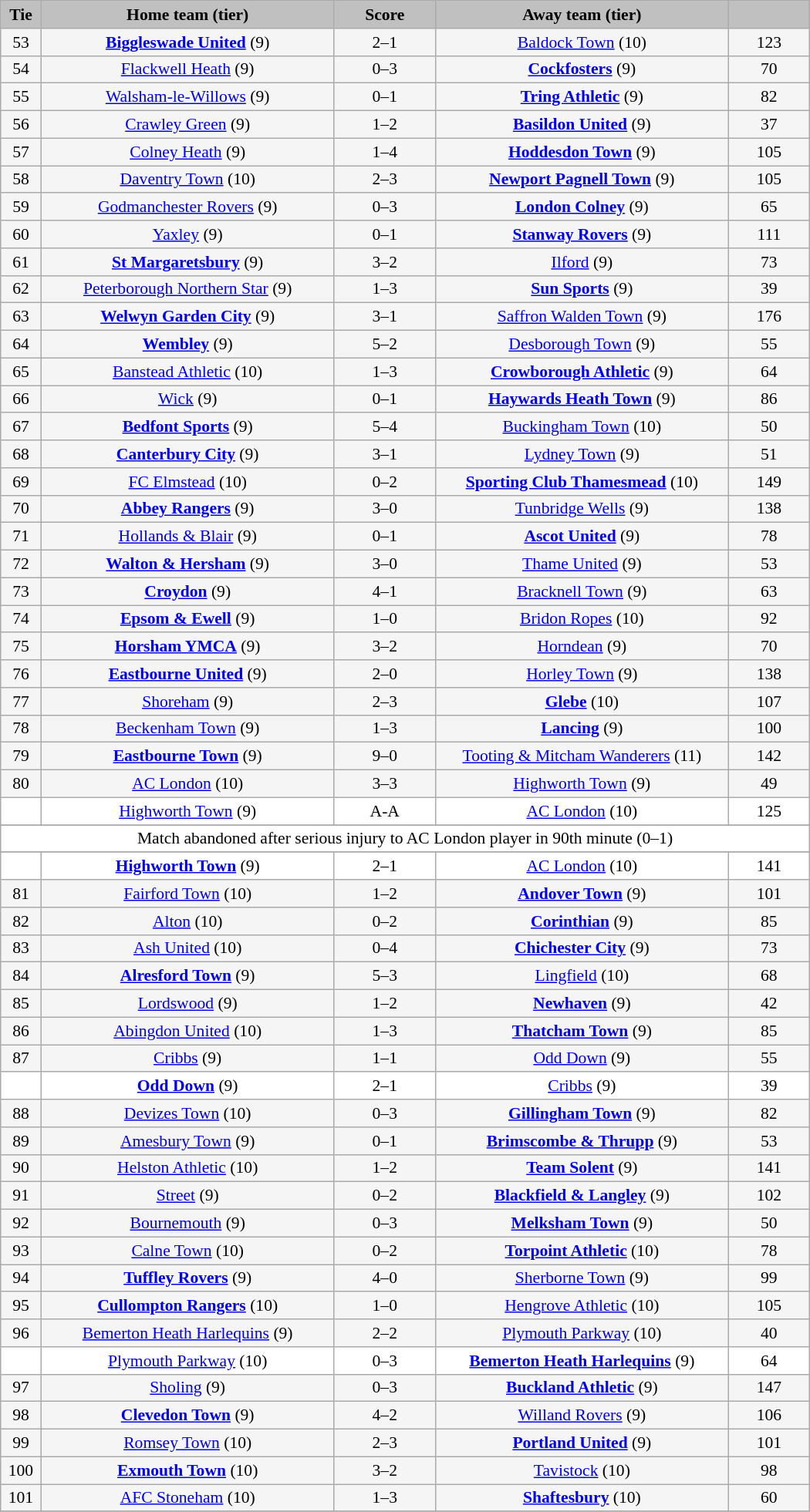<table class="wikitable" style="width: 700px; background:WhiteSmoke; text-align:center; font-size:90%">
<tr>
<td scope="col" style="width:  5.00%; background:silver;"><strong>Tie</strong></td>
<td scope="col" style="width: 36.25%; background:silver;"><strong>Home team (tier)</strong></td>
<td scope="col" style="width: 12.50%; background:silver;"><strong>Score</strong></td>
<td scope="col" style="width: 36.25%; background:silver;"><strong>Away team (tier)</strong></td>
<td scope="col" style="width: 10.00%; background:silver;"><strong></strong></td>
</tr>
<tr>
<td>53</td>
<td><strong><a href='#'>Biggleswade United</a></strong> (9)</td>
<td>2–1</td>
<td><a href='#'>Baldock Town</a> (10)</td>
<td>123</td>
</tr>
<tr>
<td>54</td>
<td><a href='#'>Flackwell Heath</a> (9)</td>
<td>0–3</td>
<td><strong><a href='#'>Cockfosters</a></strong> (9)</td>
<td>70</td>
</tr>
<tr>
<td>55</td>
<td><a href='#'>Walsham-le-Willows</a> (9)</td>
<td>0–1</td>
<td><strong><a href='#'>Tring Athletic</a></strong> (9)</td>
<td>82</td>
</tr>
<tr>
<td>56</td>
<td><a href='#'>Crawley Green</a> (9)</td>
<td>1–2</td>
<td><strong><a href='#'>Basildon United</a></strong> (9)</td>
<td>37</td>
</tr>
<tr>
<td>57</td>
<td><a href='#'>Colney Heath</a> (9)</td>
<td>1–4</td>
<td><strong><a href='#'>Hoddesdon Town</a></strong> (9)</td>
<td>105</td>
</tr>
<tr>
<td>58</td>
<td><a href='#'>Daventry Town</a> (10)</td>
<td>2–3</td>
<td><strong><a href='#'>Newport Pagnell Town</a></strong> (9)</td>
<td>105</td>
</tr>
<tr>
<td>59</td>
<td><a href='#'>Godmanchester Rovers</a> (9)</td>
<td>0–3</td>
<td><strong><a href='#'>London Colney</a></strong> (9)</td>
<td>65</td>
</tr>
<tr  >
<td>60</td>
<td><a href='#'>Yaxley</a> (9)</td>
<td>0–1</td>
<td><strong><a href='#'>Stanway Rovers</a></strong> (9)</td>
<td>111</td>
</tr>
<tr>
<td>61</td>
<td><strong><a href='#'>St Margaretsbury</a></strong> (9)</td>
<td>3–2</td>
<td><a href='#'>Ilford</a> (9)</td>
<td>73</td>
</tr>
<tr>
<td>62</td>
<td><a href='#'>Peterborough Northern Star</a> (9)</td>
<td>1–3</td>
<td><strong><a href='#'>Sun Sports</a></strong> (9)</td>
<td>39</td>
</tr>
<tr>
<td>63</td>
<td><strong><a href='#'>Welwyn Garden City</a></strong> (9)</td>
<td>3–1</td>
<td><a href='#'>Saffron Walden Town</a> (9)</td>
<td>176</td>
</tr>
<tr>
<td>64</td>
<td><strong><a href='#'>Wembley</a></strong> (9)</td>
<td>5–2</td>
<td><a href='#'>Desborough Town</a> (9)</td>
<td>55</td>
</tr>
<tr>
<td>65</td>
<td><a href='#'>Banstead Athletic</a> (10)</td>
<td>1–3</td>
<td><strong><a href='#'>Crowborough Athletic</a></strong> (9)</td>
<td>64</td>
</tr>
<tr>
<td>66</td>
<td><a href='#'>Wick</a> (9)</td>
<td>0–1</td>
<td><strong><a href='#'>Haywards Heath Town</a></strong> (9)</td>
<td>86</td>
</tr>
<tr>
<td>67</td>
<td><strong><a href='#'>Bedfont Sports</a></strong> (9)</td>
<td>5–4</td>
<td><a href='#'>Buckingham Town</a> (10)</td>
<td>50</td>
</tr>
<tr>
<td>68</td>
<td><strong><a href='#'>Canterbury City</a></strong> (9)</td>
<td>3–1</td>
<td><a href='#'>Lydney Town</a> (9)</td>
<td>51</td>
</tr>
<tr>
<td>69</td>
<td><a href='#'>FC Elmstead</a> (10)</td>
<td>0–2</td>
<td><strong><a href='#'>Sporting Club Thamesmead</a></strong> (10)</td>
<td>149</td>
</tr>
<tr>
<td>70</td>
<td><strong><a href='#'>Abbey Rangers</a></strong> (9)</td>
<td>3–0</td>
<td><a href='#'>Tunbridge Wells</a> (9)</td>
<td>138</td>
</tr>
<tr>
<td>71</td>
<td><a href='#'>Hollands & Blair</a> (9)</td>
<td>0–1</td>
<td><strong><a href='#'>Ascot United</a></strong> (9)</td>
<td>78</td>
</tr>
<tr>
<td>72</td>
<td><strong><a href='#'>Walton & Hersham</a></strong> (9)</td>
<td>3–0</td>
<td><a href='#'>Thame United</a> (9)</td>
<td>53</td>
</tr>
<tr>
<td>73</td>
<td><strong><a href='#'>Croydon</a></strong> (9)</td>
<td>4–1</td>
<td><a href='#'>Bracknell Town</a> (9)</td>
<td>63</td>
</tr>
<tr>
<td>74</td>
<td><strong><a href='#'>Epsom & Ewell</a></strong> (9)</td>
<td>1–0</td>
<td><a href='#'>Bridon Ropes</a> (10)</td>
<td>92</td>
</tr>
<tr>
<td>75</td>
<td><strong><a href='#'>Horsham YMCA</a></strong> (9)</td>
<td>3–2</td>
<td><a href='#'>Horndean</a> (9)</td>
<td>70</td>
</tr>
<tr>
<td>76</td>
<td><strong><a href='#'>Eastbourne United</a></strong> (9)</td>
<td>2–0</td>
<td><a href='#'>Horley Town</a> (9)</td>
<td>138</td>
</tr>
<tr>
<td>77</td>
<td><a href='#'>Shoreham</a> (9)</td>
<td>2–3</td>
<td><strong><a href='#'>Glebe</a></strong> (10)</td>
<td>107</td>
</tr>
<tr>
<td>78</td>
<td><a href='#'>Beckenham Town</a> (9)</td>
<td>1–3</td>
<td><strong><a href='#'>Lancing</a></strong> (9)</td>
<td>100</td>
</tr>
<tr>
<td>79</td>
<td><strong><a href='#'>Eastbourne Town</a></strong> (9)</td>
<td>9–0</td>
<td><a href='#'>Tooting & Mitcham Wanderers</a> (11)</td>
<td>142</td>
</tr>
<tr>
<td>80</td>
<td><a href='#'>AC London</a> (10)</td>
<td>3–3</td>
<td><a href='#'>Highworth Town</a> (9)</td>
<td>49</td>
</tr>
<tr style="background:white;">
<td><em></em></td>
<td><a href='#'>Highworth Town</a> (9)</td>
<td>A-A</td>
<td><a href='#'>AC London</a> (10)</td>
<td>125</td>
</tr>
<tr>
</tr>
<tr style="background:white;">
<td colspan=5>Match abandoned after serious injury to AC London player in 90th minute (0–1)</td>
</tr>
<tr>
</tr>
<tr style="background:white;">
<td><em></em></td>
<td><strong><a href='#'>Highworth Town</a></strong> (9)</td>
<td>2–1</td>
<td><a href='#'>AC London</a> (10)</td>
<td>141</td>
</tr>
<tr>
<td>81</td>
<td><a href='#'>Fairford Town</a> (10)</td>
<td>1–2</td>
<td><strong><a href='#'>Andover Town</a></strong> (9)</td>
<td>101</td>
</tr>
<tr>
<td>82</td>
<td><a href='#'>Alton</a> (10)</td>
<td>0–2</td>
<td><strong><a href='#'>Corinthian</a></strong> (9)</td>
<td>85</td>
</tr>
<tr>
<td>83</td>
<td><a href='#'>Ash United</a> (10)</td>
<td>0–4</td>
<td><strong><a href='#'>Chichester City</a></strong> (9)</td>
<td>73</td>
</tr>
<tr>
<td>84</td>
<td><strong><a href='#'>Alresford Town</a></strong> (9)</td>
<td>5–3</td>
<td><a href='#'>Lingfield</a> (10)</td>
<td>68</td>
</tr>
<tr>
<td>85</td>
<td><a href='#'>Lordswood</a> (9)</td>
<td>1–2</td>
<td><strong><a href='#'>Newhaven</a></strong> (9)</td>
<td>42</td>
</tr>
<tr>
<td>86</td>
<td><a href='#'>Abingdon United</a> (10)</td>
<td>1–3</td>
<td><strong><a href='#'>Thatcham Town</a></strong> (9)</td>
<td>85</td>
</tr>
<tr>
<td>87</td>
<td><a href='#'>Cribbs</a> (9)</td>
<td>1–1</td>
<td><a href='#'>Odd Down</a> (9)</td>
<td>55</td>
</tr>
<tr style="background:white;">
<td><em></em></td>
<td><strong><a href='#'>Odd Down</a></strong> (9)</td>
<td>2–1</td>
<td><a href='#'>Cribbs</a> (9)</td>
<td>39</td>
</tr>
<tr>
<td>88</td>
<td><a href='#'>Devizes Town</a> (10)</td>
<td>0–3</td>
<td><strong><a href='#'>Gillingham Town</a></strong> (9)</td>
<td>82</td>
</tr>
<tr>
<td>89</td>
<td><a href='#'>Amesbury Town</a> (9)</td>
<td>0–1</td>
<td><strong><a href='#'>Brimscombe & Thrupp</a></strong> (9)</td>
<td>53</td>
</tr>
<tr>
<td>90</td>
<td><a href='#'>Helston Athletic</a> (10)</td>
<td>1–2</td>
<td><strong><a href='#'>Team Solent</a></strong> (9)</td>
<td>141</td>
</tr>
<tr>
<td>91</td>
<td><a href='#'>Street</a> (9)</td>
<td>0–2</td>
<td><strong><a href='#'>Blackfield & Langley</a></strong> (9)</td>
<td>102</td>
</tr>
<tr>
<td>92</td>
<td><a href='#'>Bournemouth</a> (9)</td>
<td>0–3</td>
<td><strong><a href='#'>Melksham Town</a></strong> (9)</td>
<td>50</td>
</tr>
<tr>
<td>93</td>
<td><a href='#'>Calne Town</a> (10)</td>
<td>0–2</td>
<td><strong><a href='#'>Torpoint Athletic</a></strong> (10)</td>
<td>78</td>
</tr>
<tr>
<td>94</td>
<td><strong><a href='#'>Tuffley Rovers</a></strong> (9)</td>
<td>4–0</td>
<td><a href='#'>Sherborne Town</a> (9)</td>
<td>99</td>
</tr>
<tr>
<td>95</td>
<td><strong><a href='#'>Cullompton Rangers</a></strong> (10)</td>
<td>1–0</td>
<td><a href='#'>Hengrove Athletic</a> (10)</td>
<td>105</td>
</tr>
<tr>
<td>96</td>
<td><a href='#'>Bemerton Heath Harlequins</a> (9)</td>
<td>2–2</td>
<td><a href='#'>Plymouth Parkway</a> (10)</td>
<td>40</td>
</tr>
<tr style="background:white;">
<td><em></em></td>
<td><a href='#'>Plymouth Parkway</a> (10)</td>
<td>0–3</td>
<td><strong><a href='#'>Bemerton Heath Harlequins</a></strong> (9)</td>
<td>64</td>
</tr>
<tr>
<td>97</td>
<td><a href='#'>Sholing</a> (9)</td>
<td>0–3</td>
<td><strong><a href='#'>Buckland Athletic</a></strong> (9)</td>
<td>147</td>
</tr>
<tr>
<td>98</td>
<td><strong><a href='#'>Clevedon Town</a></strong> (9)</td>
<td>4–2 </td>
<td><a href='#'>Willand Rovers</a> (9)</td>
<td>106</td>
</tr>
<tr>
<td>99</td>
<td><a href='#'>Romsey Town</a> (10)</td>
<td>2–3</td>
<td><strong><a href='#'>Portland United</a></strong> (9)</td>
<td>101</td>
</tr>
<tr>
<td>100</td>
<td><strong><a href='#'>Exmouth Town</a></strong> (10)</td>
<td>3–2</td>
<td><a href='#'>Tavistock</a> (10)</td>
<td>98</td>
</tr>
<tr>
<td>101</td>
<td><a href='#'>AFC Stoneham</a> (10)</td>
<td>1–3</td>
<td><strong><a href='#'>Shaftesbury</a></strong> (10)</td>
<td>60</td>
</tr>
<tr>
</tr>
</table>
